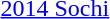<table>
<tr style="vertical-align:top">
<td><a href='#'>2014 Sochi</a><br></td>
<td></td>
<td></td>
<td></td>
</tr>
</table>
